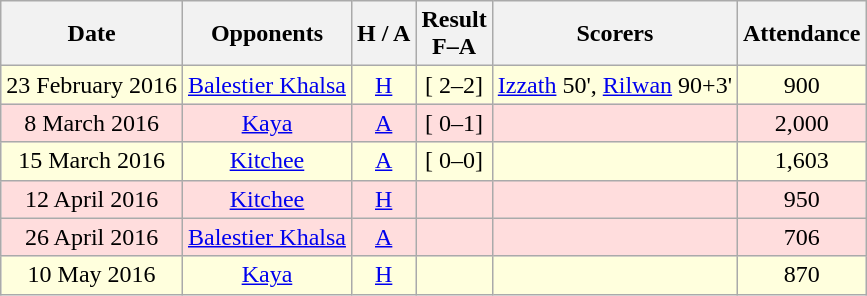<table class="wikitable" style="text-align:center">
<tr>
<th>Date</th>
<th>Opponents</th>
<th>H / A</th>
<th>Result<br>F–A</th>
<th>Scorers</th>
<th>Attendance</th>
</tr>
<tr bgcolor="#ffffdd">
<td>23 February 2016</td>
<td><a href='#'>Balestier Khalsa</a></td>
<td><a href='#'>H</a></td>
<td>[ 2–2]</td>
<td><a href='#'>Izzath</a> 50', <a href='#'>Rilwan</a> 90+3'</td>
<td>900</td>
</tr>
<tr bgcolor="#ffdddd">
<td>8 March 2016</td>
<td><a href='#'>Kaya</a></td>
<td><a href='#'>A</a></td>
<td>[ 0–1]</td>
<td></td>
<td>2,000</td>
</tr>
<tr bgcolor="#ffffdd">
<td>15 March 2016</td>
<td><a href='#'>Kitchee</a></td>
<td><a href='#'>A</a></td>
<td>[ 0–0]</td>
<td></td>
<td>1,603</td>
</tr>
<tr bgcolor="#ffdddd">
<td>12 April 2016</td>
<td><a href='#'>Kitchee</a></td>
<td><a href='#'>H</a></td>
<td></td>
<td></td>
<td>950</td>
</tr>
<tr bgcolor="#ffdddd">
<td>26 April 2016</td>
<td><a href='#'>Balestier Khalsa</a></td>
<td><a href='#'>A</a></td>
<td></td>
<td></td>
<td>706</td>
</tr>
<tr bgcolor="#ffffdd">
<td>10 May 2016</td>
<td><a href='#'>Kaya</a></td>
<td><a href='#'>H</a></td>
<td></td>
<td></td>
<td>870</td>
</tr>
</table>
